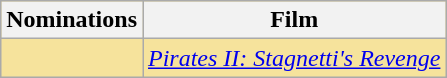<table class="wikitable" style="text-align: center; background: #f6e39c">
<tr>
<th scope="col" width="55">Nominations</th>
<th scope="col" align="center">Film</th>
</tr>
<tr>
<td></td>
<td><em><a href='#'>Pirates II: Stagnetti's Revenge</a></em></td>
</tr>
</table>
